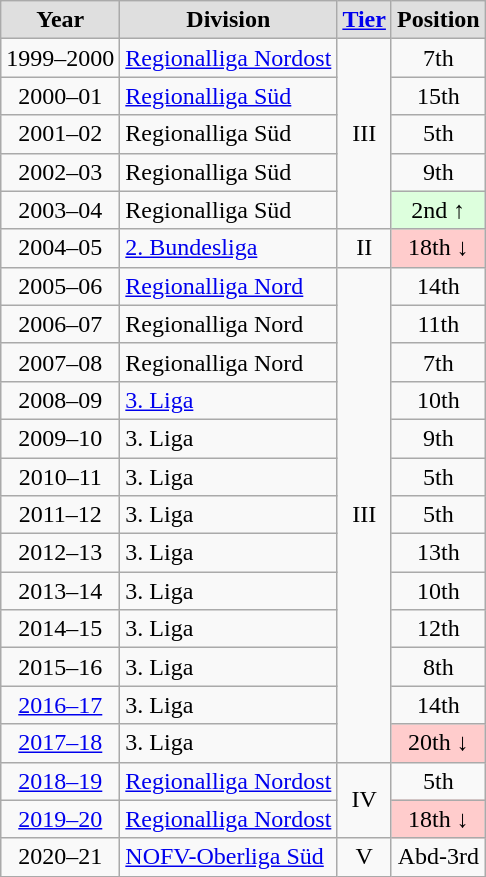<table class="wikitable">
<tr style="text-align:center; background:#dfdfdf;">
<td><strong>Year</strong></td>
<td><strong>Division</strong></td>
<td><strong><a href='#'>Tier</a></strong></td>
<td><strong>Position</strong></td>
</tr>
<tr style="text-align:center;">
<td>1999–2000</td>
<td style="text-align:left;"><a href='#'>Regionalliga Nordost</a></td>
<td rowspan=5>III</td>
<td>7th</td>
</tr>
<tr style="text-align:center;">
<td>2000–01</td>
<td style="text-align:left;"><a href='#'>Regionalliga Süd</a></td>
<td>15th</td>
</tr>
<tr style="text-align:center;">
<td>2001–02</td>
<td style="text-align:left;">Regionalliga Süd</td>
<td>5th</td>
</tr>
<tr style="text-align:center;">
<td>2002–03</td>
<td style="text-align:left;">Regionalliga Süd</td>
<td>9th</td>
</tr>
<tr style="text-align:center;">
<td>2003–04</td>
<td style="text-align:left;">Regionalliga Süd</td>
<td style="background:#dfd;">2nd ↑</td>
</tr>
<tr style="text-align:center;">
<td>2004–05</td>
<td style="text-align:left;"><a href='#'>2. Bundesliga</a></td>
<td>II</td>
<td style="background:#fcc;">18th ↓</td>
</tr>
<tr style="text-align:center;">
<td>2005–06</td>
<td style="text-align:left;"><a href='#'>Regionalliga Nord</a></td>
<td rowspan=13>III</td>
<td>14th</td>
</tr>
<tr style="text-align:center;">
<td>2006–07</td>
<td style="text-align:left;">Regionalliga Nord</td>
<td>11th</td>
</tr>
<tr style="text-align:center;">
<td>2007–08</td>
<td style="text-align:left;">Regionalliga Nord</td>
<td>7th</td>
</tr>
<tr style="text-align:center;">
<td>2008–09</td>
<td style="text-align:left;"><a href='#'>3. Liga</a></td>
<td>10th</td>
</tr>
<tr style="text-align:center;">
<td>2009–10</td>
<td style="text-align:left;">3. Liga</td>
<td>9th</td>
</tr>
<tr style="text-align:center;">
<td>2010–11</td>
<td style="text-align:left;">3. Liga</td>
<td>5th</td>
</tr>
<tr style="text-align:center;">
<td>2011–12</td>
<td style="text-align:left;">3. Liga</td>
<td>5th</td>
</tr>
<tr style="text-align:center;">
<td>2012–13</td>
<td style="text-align:left;">3. Liga</td>
<td>13th</td>
</tr>
<tr style="text-align:center;">
<td>2013–14</td>
<td style="text-align:left;">3. Liga</td>
<td>10th</td>
</tr>
<tr style="text-align:center;">
<td>2014–15</td>
<td style="text-align:left;">3. Liga</td>
<td>12th</td>
</tr>
<tr style="text-align:center;">
<td>2015–16</td>
<td style="text-align:left;">3. Liga</td>
<td>8th</td>
</tr>
<tr style="text-align:center;">
<td><a href='#'>2016–17</a></td>
<td style="text-align:left;">3. Liga</td>
<td>14th</td>
</tr>
<tr style="text-align:center;">
<td><a href='#'>2017–18</a></td>
<td style="text-align:left;">3. Liga</td>
<td style="background:#fcc;">20th ↓</td>
</tr>
<tr style="text-align:center;">
<td><a href='#'>2018–19</a></td>
<td style="text-align:left;"><a href='#'>Regionalliga Nordost</a></td>
<td rowspan=2>IV</td>
<td>5th</td>
</tr>
<tr style="text-align:center;">
<td><a href='#'>2019–20</a></td>
<td style="text-align:left;"><a href='#'>Regionalliga Nordost</a></td>
<td style="background:#fcc;">18th ↓</td>
</tr>
<tr style="text-align:center;">
<td>2020–21</td>
<td style="text-align:left;"><a href='#'>NOFV-Oberliga Süd</a></td>
<td>V</td>
<td>Abd-3rd</td>
</tr>
</table>
